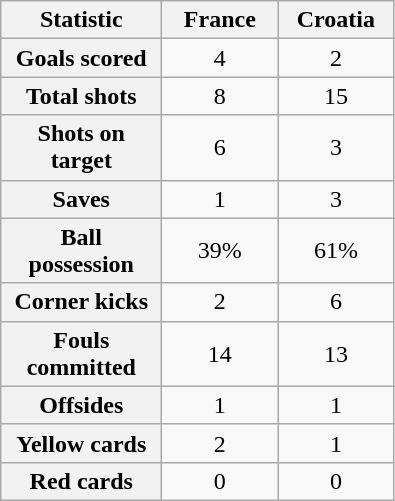<table class="wikitable plainrowheaders" style="text-align:center">
<tr>
<th scope="col" style="width:100px">Statistic</th>
<th scope="col" style="width:70px">France</th>
<th scope="col" style="width:70px">Croatia</th>
</tr>
<tr>
<th scope=row>Goals scored</th>
<td>4</td>
<td>2</td>
</tr>
<tr>
<th scope=row>Total shots</th>
<td>8</td>
<td>15</td>
</tr>
<tr>
<th scope=row>Shots on target</th>
<td>6</td>
<td>3</td>
</tr>
<tr>
<th scope=row>Saves</th>
<td>1</td>
<td>3</td>
</tr>
<tr>
<th scope=row>Ball possession</th>
<td>39%</td>
<td>61%</td>
</tr>
<tr>
<th scope=row>Corner kicks</th>
<td>2</td>
<td>6</td>
</tr>
<tr>
<th scope=row>Fouls committed</th>
<td>14</td>
<td>13</td>
</tr>
<tr>
<th scope=row>Offsides</th>
<td>1</td>
<td>1</td>
</tr>
<tr>
<th scope=row>Yellow cards</th>
<td>2</td>
<td>1</td>
</tr>
<tr>
<th scope=row>Red cards</th>
<td>0</td>
<td>0</td>
</tr>
</table>
